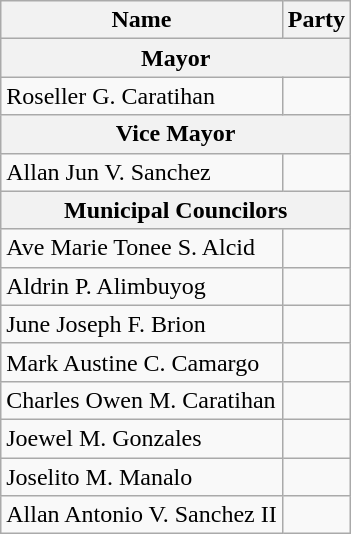<table class=wikitable>
<tr>
<th>Name</th>
<th colspan=2>Party</th>
</tr>
<tr>
<th colspan=3>Mayor</th>
</tr>
<tr>
<td>Roseller G. Caratihan</td>
<td></td>
</tr>
<tr>
<th colspan=3>Vice Mayor</th>
</tr>
<tr>
<td>Allan Jun V. Sanchez</td>
<td></td>
</tr>
<tr>
<th colspan=3>Municipal Councilors</th>
</tr>
<tr>
<td>Ave Marie Tonee S. Alcid</td>
<td></td>
</tr>
<tr>
<td>Aldrin P. Alimbuyog</td>
<td></td>
</tr>
<tr>
<td>June Joseph F. Brion</td>
<td></td>
</tr>
<tr>
<td>Mark Austine C. Camargo</td>
<td></td>
</tr>
<tr>
<td>Charles Owen M. Caratihan</td>
<td></td>
</tr>
<tr>
<td>Joewel M. Gonzales</td>
<td></td>
</tr>
<tr>
<td>Joselito M. Manalo</td>
<td></td>
</tr>
<tr>
<td>Allan Antonio V. Sanchez II</td>
<td></td>
</tr>
</table>
